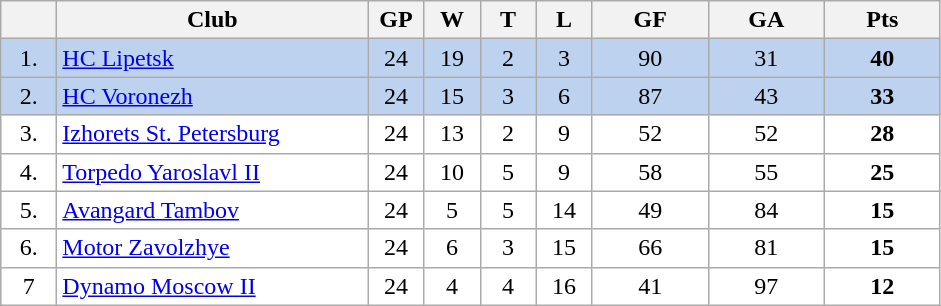<table class="wikitable">
<tr>
<th width="30"></th>
<th width="200">Club</th>
<th width="30">GP</th>
<th width="30">W</th>
<th width="30">T</th>
<th width="30">L</th>
<th width="70">GF</th>
<th width="70">GA</th>
<th width="70">Pts</th>
</tr>
<tr bgcolor="#BCD2EE" align="center">
<td>1.</td>
<td align="left"><a href='#'>HC Lipetsk</a></td>
<td>24</td>
<td>19</td>
<td>2</td>
<td>3</td>
<td>90</td>
<td>31</td>
<td><strong>40</strong></td>
</tr>
<tr bgcolor="#BCD2EE" align="center">
<td>2.</td>
<td align="left"><a href='#'>HC Voronezh</a></td>
<td>24</td>
<td>15</td>
<td>3</td>
<td>6</td>
<td>87</td>
<td>43</td>
<td><strong>33</strong></td>
</tr>
<tr bgcolor="#FFFFFF" align="center">
<td>3.</td>
<td align="left"><a href='#'>Izhorets St. Petersburg</a></td>
<td>24</td>
<td>13</td>
<td>2</td>
<td>9</td>
<td>52</td>
<td>52</td>
<td><strong>28</strong></td>
</tr>
<tr bgcolor="#FFFFFF" align="center">
<td>4.</td>
<td align="left"><a href='#'>Torpedo Yaroslavl II</a></td>
<td>24</td>
<td>10</td>
<td>5</td>
<td>9</td>
<td>58</td>
<td>55</td>
<td><strong>25</strong></td>
</tr>
<tr bgcolor="#FFFFFF" align="center">
<td>5.</td>
<td align="left"><a href='#'>Avangard Tambov</a></td>
<td>24</td>
<td>5</td>
<td>5</td>
<td>14</td>
<td>49</td>
<td>84</td>
<td><strong>15</strong></td>
</tr>
<tr bgcolor="#FFFFFF" align="center">
<td>6.</td>
<td align="left"><a href='#'>Motor Zavolzhye</a></td>
<td>24</td>
<td>6</td>
<td>3</td>
<td>15</td>
<td>66</td>
<td>81</td>
<td><strong>15</strong></td>
</tr>
<tr bgcolor="#FFFFFF" align="center">
<td>7</td>
<td align="left"><a href='#'>Dynamo Moscow II</a></td>
<td>24</td>
<td>4</td>
<td>4</td>
<td>16</td>
<td>41</td>
<td>97</td>
<td><strong>12</strong></td>
</tr>
</table>
